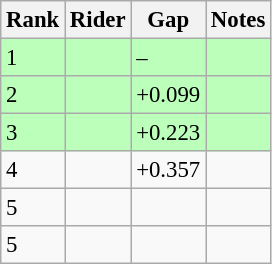<table class="wikitable" style="font-size:95%" style="text-align:center; width:35em;">
<tr>
<th>Rank</th>
<th>Rider</th>
<th>Gap</th>
<th>Notes</th>
</tr>
<tr bgcolor=bbffbb>
<td>1</td>
<td align=left></td>
<td>–</td>
<td></td>
</tr>
<tr bgcolor=bbffbb>
<td>2</td>
<td align=left></td>
<td>+0.099</td>
<td></td>
</tr>
<tr bgcolor=bbffbb>
<td>3</td>
<td align=left></td>
<td>+0.223</td>
<td></td>
</tr>
<tr>
<td>4</td>
<td align=left></td>
<td>+0.357</td>
<td></td>
</tr>
<tr>
<td>5</td>
<td align=left></td>
<td></td>
<td></td>
</tr>
<tr>
<td>5</td>
<td align=left></td>
<td></td>
<td></td>
</tr>
</table>
